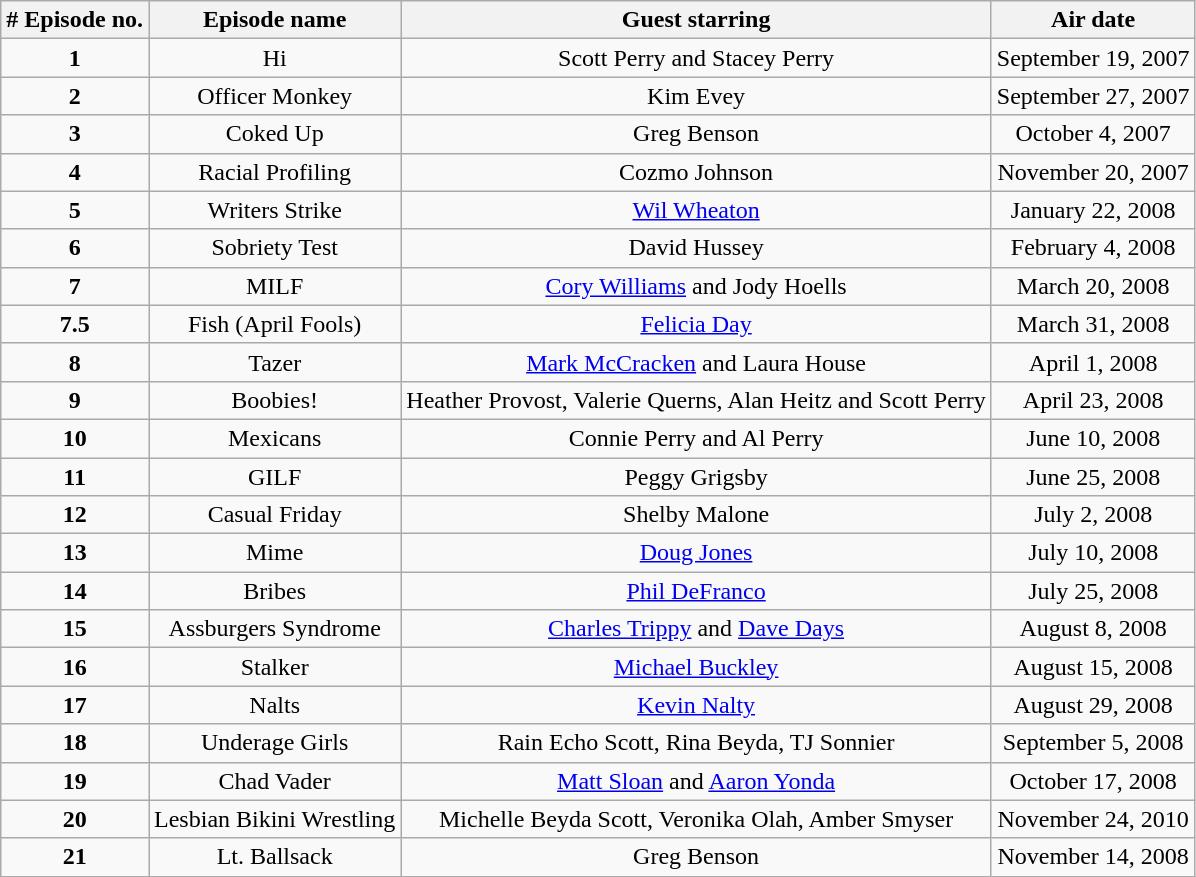<table class="wikitable" style="text-align:center;">
<tr>
<th># Episode no.</th>
<th>Episode name</th>
<th>Guest starring</th>
<th>Air date</th>
</tr>
<tr>
<td><strong>1</strong></td>
<td>Hi</td>
<td>Scott Perry and Stacey Perry</td>
<td>September 19, 2007</td>
</tr>
<tr>
<td><strong>2</strong></td>
<td>Officer Monkey</td>
<td>Kim Evey</td>
<td>September 27, 2007</td>
</tr>
<tr>
<td><strong>3</strong></td>
<td>Coked Up</td>
<td>Greg Benson</td>
<td>October 4, 2007</td>
</tr>
<tr>
<td><strong>4</strong></td>
<td>Racial Profiling</td>
<td>Cozmo Johnson</td>
<td>November 20, 2007</td>
</tr>
<tr>
<td><strong>5</strong></td>
<td>Writers Strike</td>
<td><a href='#'>Wil Wheaton</a></td>
<td>January 22, 2008</td>
</tr>
<tr>
<td><strong>6</strong></td>
<td>Sobriety Test</td>
<td>David Hussey</td>
<td>February 4, 2008</td>
</tr>
<tr>
<td><strong>7</strong></td>
<td>MILF</td>
<td><a href='#'>Cory Williams</a> and Jody Hoells</td>
<td>March 20, 2008</td>
</tr>
<tr>
<td><strong>7.5</strong></td>
<td>Fish (April Fools)</td>
<td><a href='#'>Felicia Day</a></td>
<td>March 31, 2008</td>
</tr>
<tr>
<td><strong>8</strong></td>
<td>Tazer</td>
<td><a href='#'>Mark McCracken</a> and Laura House</td>
<td>April 1, 2008</td>
</tr>
<tr>
<td><strong>9</strong></td>
<td>Boobies!</td>
<td>Heather Provost, Valerie Querns, Alan Heitz and Scott Perry</td>
<td>April 23, 2008</td>
</tr>
<tr>
<td><strong>10</strong></td>
<td>Mexicans</td>
<td>Connie Perry and Al Perry</td>
<td>June 10, 2008</td>
</tr>
<tr>
<td><strong>11</strong></td>
<td>GILF</td>
<td>Peggy Grigsby</td>
<td>June 25, 2008</td>
</tr>
<tr>
<td><strong>12</strong></td>
<td>Casual Friday</td>
<td>Shelby Malone</td>
<td>July 2, 2008</td>
</tr>
<tr>
<td><strong>13</strong></td>
<td>Mime</td>
<td><a href='#'>Doug Jones</a></td>
<td>July 10, 2008</td>
</tr>
<tr>
<td><strong>14</strong></td>
<td>Bribes</td>
<td><a href='#'>Phil DeFranco</a></td>
<td>July 25, 2008</td>
</tr>
<tr>
<td><strong>15</strong></td>
<td>Assburgers Syndrome</td>
<td><a href='#'>Charles Trippy</a> and <a href='#'>Dave Days</a></td>
<td>August 8, 2008</td>
</tr>
<tr>
<td><strong>16</strong></td>
<td>Stalker</td>
<td><a href='#'>Michael Buckley</a></td>
<td>August 15, 2008</td>
</tr>
<tr>
<td><strong>17</strong></td>
<td>Nalts</td>
<td><a href='#'>Kevin Nalty</a></td>
<td>August 29, 2008</td>
</tr>
<tr>
<td><strong>18</strong></td>
<td>Underage Girls</td>
<td>Rain Echo Scott, Rina Beyda, TJ Sonnier</td>
<td>September 5, 2008</td>
</tr>
<tr>
<td><strong>19</strong></td>
<td>Chad Vader</td>
<td><a href='#'>Matt Sloan</a> and <a href='#'>Aaron Yonda</a></td>
<td>October 17, 2008</td>
</tr>
<tr>
<td><strong>20</strong></td>
<td>Lesbian Bikini Wrestling</td>
<td>Michelle Beyda Scott, Veronika Olah, Amber Smyser</td>
<td>November 24, 2010</td>
</tr>
<tr>
<td><strong>21</strong></td>
<td>Lt. Ballsack</td>
<td>Greg Benson</td>
<td>November 14, 2008</td>
</tr>
</table>
